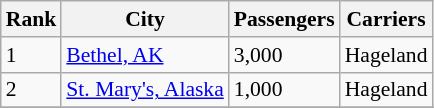<table class="wikitable" style="font-size: 90%" width= align=>
<tr>
<th>Rank</th>
<th>City</th>
<th>Passengers</th>
<th>Carriers</th>
</tr>
<tr>
<td>1</td>
<td> <a href='#'>Bethel, AK</a></td>
<td>3,000</td>
<td>Hageland</td>
</tr>
<tr>
<td>2</td>
<td> <a href='#'>St. Mary's, Alaska</a></td>
<td>1,000</td>
<td>Hageland</td>
</tr>
<tr>
</tr>
</table>
